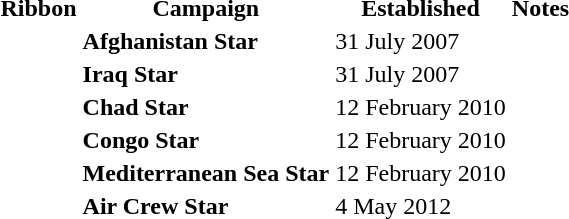<table class="wikitable, border="1">
<tr>
<th>Ribbon</th>
<th>Campaign</th>
<th>Established</th>
<th>Notes</th>
</tr>
<tr>
<td></td>
<td><strong>Afghanistan Star</strong></td>
<td>31 July 2007</td>
<td></td>
</tr>
<tr>
<td></td>
<td><strong>Iraq Star</strong></td>
<td>31 July 2007</td>
<td></td>
</tr>
<tr>
<td></td>
<td><strong>Chad Star</strong></td>
<td>12 February 2010</td>
<td></td>
</tr>
<tr>
<td></td>
<td><strong>Congo Star</strong></td>
<td>12 February 2010</td>
<td></td>
</tr>
<tr>
<td></td>
<td><strong>Mediterranean Sea Star</strong></td>
<td>12 February 2010</td>
<td></td>
</tr>
<tr>
<td></td>
<td><strong>Air Crew Star</strong></td>
<td>4 May 2012</td>
<td></td>
</tr>
</table>
